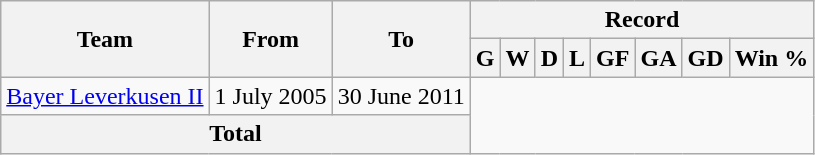<table class="wikitable" style="text-align: center">
<tr>
<th rowspan="2">Team</th>
<th rowspan="2">From</th>
<th rowspan="2">To</th>
<th colspan="8">Record</th>
</tr>
<tr>
<th>G</th>
<th>W</th>
<th>D</th>
<th>L</th>
<th>GF</th>
<th>GA</th>
<th>GD</th>
<th>Win %</th>
</tr>
<tr>
<td><a href='#'>Bayer Leverkusen II</a></td>
<td>1 July 2005</td>
<td>30 June 2011<br></td>
</tr>
<tr>
<th colspan="3">Total<br></th>
</tr>
</table>
